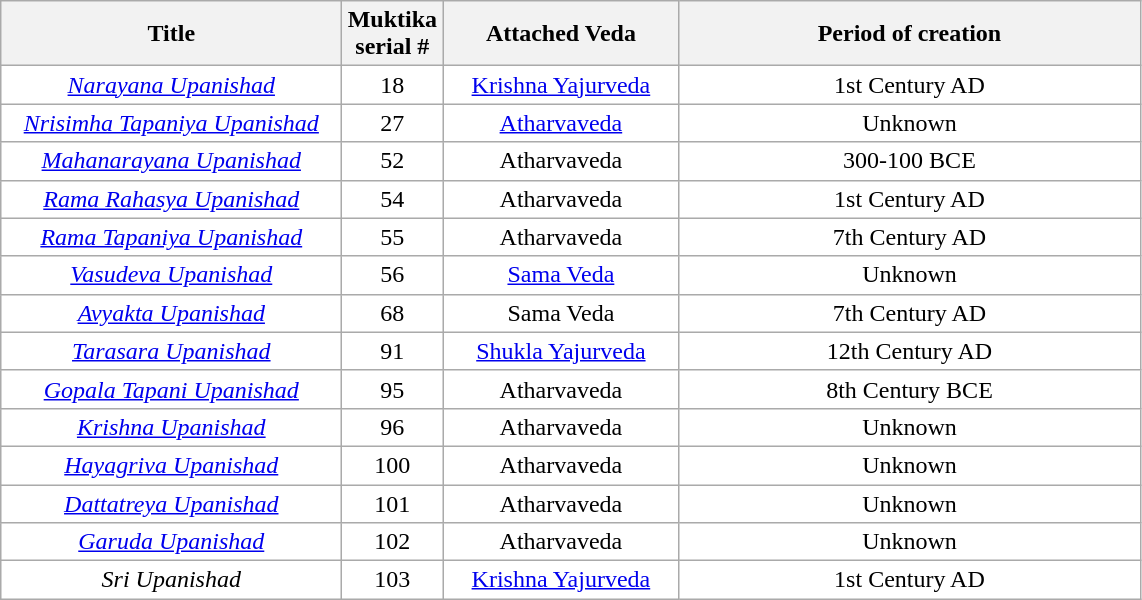<table class="wikitable sortable" align="center" style=" background: transparent; ">
<tr style="text-align: center;">
<th width="220px" style="background"><strong>Title</strong></th>
<th width="60px"><strong>Muktika serial #</strong></th>
<th width="150px"><strong>Attached Veda</strong></th>
<th width="300px"><strong>Period of creation</strong></th>
</tr>
<tr style="text-align: center;">
<td width="120px"><em><a href='#'>Narayana Upanishad</a></em></td>
<td>18</td>
<td width="40px"><a href='#'>Krishna Yajurveda</a></td>
<td width="200px">1st Century AD</td>
</tr>
<tr style="text-align: center;">
<td width="120px"><em><a href='#'>Nrisimha Tapaniya Upanishad</a></em></td>
<td>27</td>
<td width="40px"><a href='#'>Atharvaveda</a></td>
<td width="200px">Unknown</td>
</tr>
<tr style="text-align: center;">
<td width="120px"><em><a href='#'>Mahanarayana Upanishad</a></em></td>
<td>52</td>
<td width="40px">Atharvaveda</td>
<td width="200px">300-100 BCE</td>
</tr>
<tr style="text-align: center;">
<td width="120px"><em><a href='#'>Rama Rahasya Upanishad</a></em></td>
<td>54</td>
<td width="40px">Atharvaveda</td>
<td width="200px">1st Century AD</td>
</tr>
<tr style="text-align: center;">
<td width="120px"><em><a href='#'>Rama Tapaniya Upanishad</a></em></td>
<td>55</td>
<td width="40px">Atharvaveda</td>
<td width="200px">7th Century AD</td>
</tr>
<tr style="text-align: center;">
<td width="120px"><em><a href='#'>Vasudeva Upanishad</a></em></td>
<td>56</td>
<td width="40px"><a href='#'>Sama Veda</a></td>
<td width="200px">Unknown</td>
</tr>
<tr style="text-align: center;">
<td width="120px"><em><a href='#'>Avyakta Upanishad</a></em></td>
<td>68</td>
<td width="40px">Sama Veda</td>
<td width="200px">7th Century AD</td>
</tr>
<tr style="text-align: center;">
<td width="120px"><em><a href='#'>Tarasara Upanishad</a></em></td>
<td>91</td>
<td width="40px"><a href='#'>Shukla Yajurveda</a></td>
<td width="200px">12th Century AD</td>
</tr>
<tr style="text-align: center;">
<td width="120px"><em><a href='#'>Gopala Tapani Upanishad</a></em></td>
<td>95</td>
<td width="40px">Atharvaveda</td>
<td width="200px">8th Century BCE</td>
</tr>
<tr style="text-align: center;">
<td width="120px"><em><a href='#'>Krishna Upanishad</a></em></td>
<td>96</td>
<td width="40px">Atharvaveda</td>
<td width="200px">Unknown</td>
</tr>
<tr style="text-align: center;">
<td width="120px"><em><a href='#'>Hayagriva Upanishad</a></em></td>
<td>100</td>
<td width="40px">Atharvaveda</td>
<td width="200px">Unknown</td>
</tr>
<tr style="text-align: center;">
<td width="120px"><em><a href='#'>Dattatreya Upanishad</a></em></td>
<td>101</td>
<td width="40px">Atharvaveda</td>
<td width="200px">Unknown</td>
</tr>
<tr style="text-align: center;">
<td width="120px"><em><a href='#'>Garuda Upanishad</a></em></td>
<td>102</td>
<td width="40px">Atharvaveda</td>
<td width="200px">Unknown</td>
</tr>
<tr style="text-align: center;">
<td width="120px"><em>Sri Upanishad</em></td>
<td>103</td>
<td width="40px"><a href='#'>Krishna Yajurveda</a></td>
<td width="200px">1st Century AD </td>
</tr>
</table>
